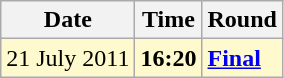<table class="wikitable">
<tr>
<th>Date</th>
<th>Time</th>
<th>Round</th>
</tr>
<tr style=background:lemonchiffon>
<td>21 July 2011</td>
<td><strong>16:20</strong></td>
<td><strong><a href='#'>Final</a></strong></td>
</tr>
</table>
